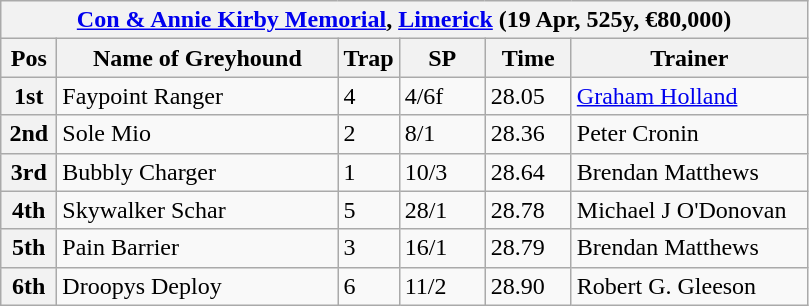<table class="wikitable">
<tr>
<th colspan="6"><a href='#'>Con & Annie Kirby Memorial</a>, <a href='#'>Limerick</a> (19 Apr, 525y, €80,000)</th>
</tr>
<tr>
<th width=30>Pos</th>
<th width=180>Name of Greyhound</th>
<th width=30>Trap</th>
<th width=50>SP</th>
<th width=50>Time</th>
<th width=150>Trainer</th>
</tr>
<tr>
<th>1st</th>
<td>Faypoint Ranger</td>
<td>4</td>
<td>4/6f</td>
<td>28.05</td>
<td><a href='#'>Graham Holland</a></td>
</tr>
<tr>
<th>2nd</th>
<td>Sole Mio</td>
<td>2</td>
<td>8/1</td>
<td>28.36</td>
<td>Peter Cronin</td>
</tr>
<tr>
<th>3rd</th>
<td>Bubbly Charger</td>
<td>1</td>
<td>10/3</td>
<td>28.64</td>
<td>Brendan Matthews</td>
</tr>
<tr>
<th>4th</th>
<td>Skywalker Schar</td>
<td>5</td>
<td>28/1</td>
<td>28.78</td>
<td>Michael J O'Donovan</td>
</tr>
<tr>
<th>5th</th>
<td>Pain Barrier</td>
<td>3</td>
<td>16/1</td>
<td>28.79</td>
<td>Brendan Matthews</td>
</tr>
<tr>
<th>6th</th>
<td>Droopys Deploy</td>
<td>6</td>
<td>11/2</td>
<td>28.90</td>
<td>Robert G. Gleeson</td>
</tr>
</table>
